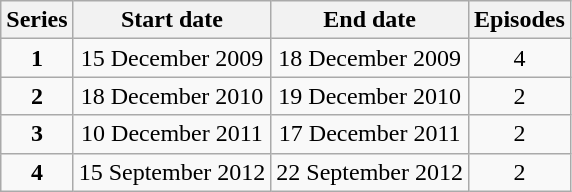<table class="wikitable" style="text-align:center;">
<tr>
<th>Series</th>
<th>Start date</th>
<th>End date</th>
<th>Episodes</th>
</tr>
<tr>
<td><strong>1</strong></td>
<td>15 December 2009</td>
<td>18 December 2009</td>
<td>4</td>
</tr>
<tr>
<td><strong>2</strong></td>
<td>18 December 2010</td>
<td>19 December 2010</td>
<td>2</td>
</tr>
<tr>
<td><strong>3</strong></td>
<td>10 December 2011</td>
<td>17 December 2011</td>
<td>2</td>
</tr>
<tr>
<td><strong>4</strong></td>
<td>15 September 2012</td>
<td>22 September 2012</td>
<td>2</td>
</tr>
</table>
